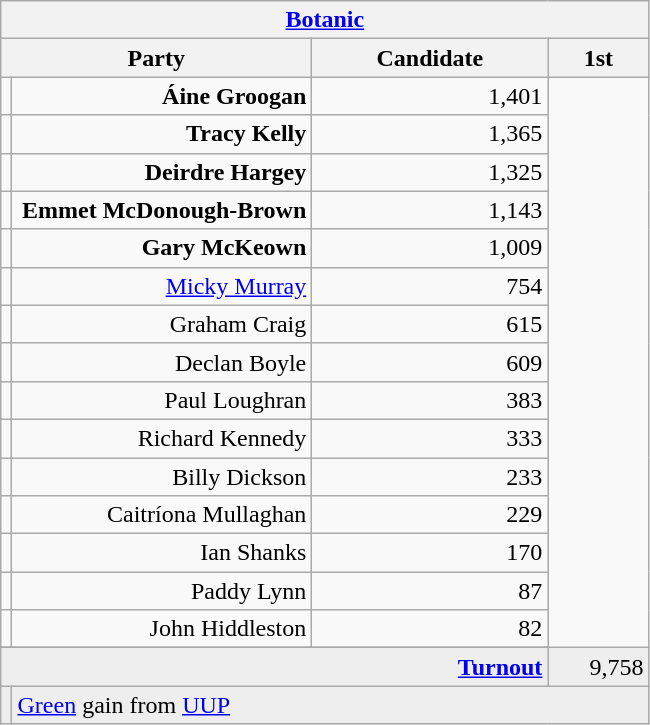<table class="wikitable">
<tr>
<th colspan="4" align="center"><a href='#'>Botanic</a></th>
</tr>
<tr>
<th colspan="2" align="center" width=200>Party</th>
<th width=150>Candidate</th>
<th width=60>1st </th>
</tr>
<tr>
<td></td>
<td align="right"><strong>Áine Groogan</strong></td>
<td align="right">1,401</td>
</tr>
<tr>
<td></td>
<td align="right"><strong>Tracy Kelly</strong></td>
<td align="right">1,365</td>
</tr>
<tr>
<td></td>
<td align="right"><strong>Deirdre Hargey</strong></td>
<td align="right">1,325</td>
</tr>
<tr>
<td></td>
<td align="right"><strong>Emmet McDonough-Brown</strong></td>
<td align="right">1,143</td>
</tr>
<tr>
<td></td>
<td align="right"><strong>Gary McKeown</strong></td>
<td align="right">1,009</td>
</tr>
<tr>
<td></td>
<td align="right"><a href='#'>Micky Murray</a></td>
<td align="right">754</td>
</tr>
<tr>
<td></td>
<td align="right">Graham Craig</td>
<td align="right">615</td>
</tr>
<tr>
<td></td>
<td align="right">Declan Boyle</td>
<td align="right">609</td>
</tr>
<tr>
<td></td>
<td align="right">Paul Loughran</td>
<td align="right">383</td>
</tr>
<tr>
<td></td>
<td align="right">Richard Kennedy</td>
<td align="right">333</td>
</tr>
<tr>
<td></td>
<td align="right">Billy Dickson</td>
<td align="right">233</td>
</tr>
<tr>
<td></td>
<td align="right">Caitríona Mullaghan</td>
<td align="right">229</td>
</tr>
<tr>
<td></td>
<td align="right">Ian Shanks</td>
<td align="right">170</td>
</tr>
<tr>
<td></td>
<td align="right">Paddy Lynn</td>
<td align="right">87</td>
</tr>
<tr>
<td></td>
<td align="right">John Hiddleston</td>
<td align="right">82</td>
</tr>
<tr>
</tr>
<tr bgcolor="EEEEEE">
<td colspan=3 align="right"><strong><a href='#'>Turnout</a></strong></td>
<td align="right">9,758</td>
</tr>
<tr bgcolor="EEEEEE">
<td bgcolor=></td>
<td colspan=4 bgcolor="EEEEEE"><a href='#'>Green</a> gain from <a href='#'>UUP</a></td>
</tr>
</table>
